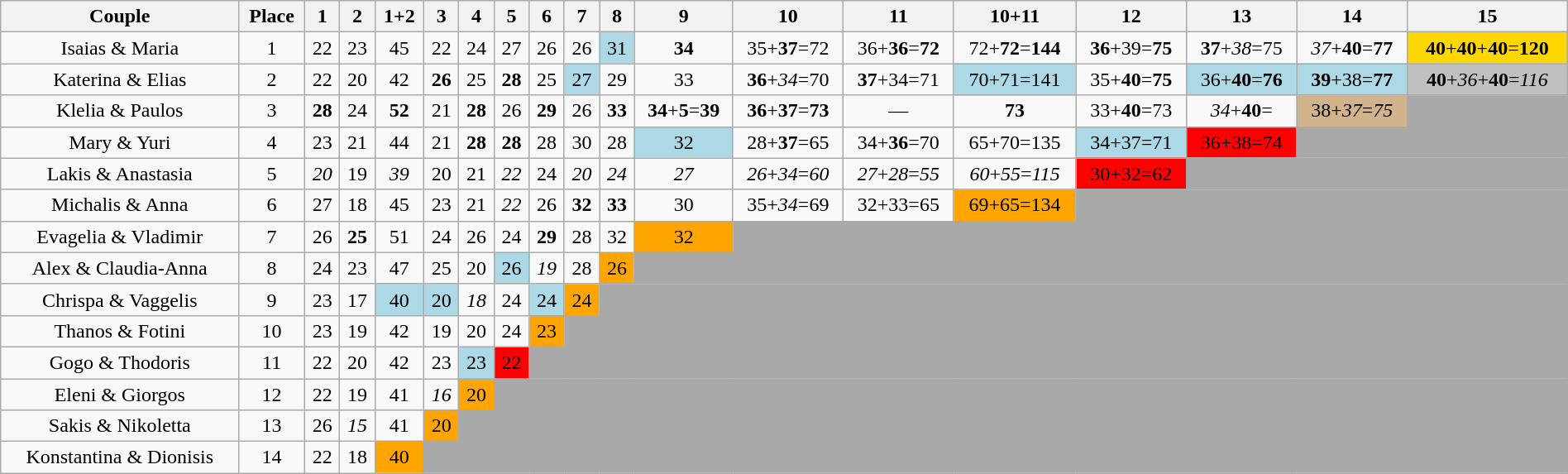<table class="wikitable sortable"  style="margin:auto; text-align:center; white:nowrap; width:100%;">
<tr>
<th>Couple</th>
<th>Place</th>
<th>1</th>
<th>2</th>
<th>1+2</th>
<th>3</th>
<th>4</th>
<th>5</th>
<th>6</th>
<th>7</th>
<th>8</th>
<th>9</th>
<th>10</th>
<th>11</th>
<th>10+11</th>
<th>12</th>
<th>13</th>
<th>14</th>
<th>15</th>
</tr>
<tr>
<td>Isaias & Maria</td>
<td>1</td>
<td>22</td>
<td>23</td>
<td>45</td>
<td>22</td>
<td>24</td>
<td>27</td>
<td>26</td>
<td>26</td>
<td style="background:lightblue;">31</td>
<td><span><strong>34</strong></span></td>
<td>35+<span><strong>37</strong></span>=72</td>
<td>36+<span><strong>36</strong></span>=<span><strong>72</strong></span></td>
<td>72+<span><strong>72</strong></span>=<span><strong>144</strong></span></td>
<td><span><strong>36</strong></span>+39=<span><strong>75</strong></span></td>
<td><span><strong>37</strong></span>+<span><em>38</em></span>=75</td>
<td><span><em>37</em></span>+<span><strong>40</strong></span>=<span><strong>77</strong></span></td>
<td style="background:gold;"><strong>40</strong>+<span><strong>40</strong></span>+<strong>40</strong>=<span><strong>120</strong></span></td>
</tr>
<tr>
<td>Katerina & Elias</td>
<td>2</td>
<td>22</td>
<td>20</td>
<td>42</td>
<td><span><strong>26</strong></span></td>
<td>25</td>
<td><span><strong>28</strong></span></td>
<td>25</td>
<td style="background:lightblue;">27</td>
<td>29</td>
<td>33</td>
<td><span><strong>36</strong></span>+<span><em>34</em></span>=70</td>
<td><span><strong>37</strong></span>+34=71</td>
<td style="background:lightblue;">70+71=141</td>
<td>35+<span><strong>40</strong></span>=<span><strong>75</strong></span></td>
<td style="background:lightblue;">36+<span><strong>40</strong></span>=<span><strong>76</strong></span></td>
<td style="background:lightblue;"><span><strong>39</strong></span>+38=<span><strong>77</strong></span></td>
<td style="background:silver;"><strong>40</strong>+<span><em>36</em></span>+<strong>40</strong>=<span><em>116</em></span></td>
</tr>
<tr>
<td>Klelia & Paulos</td>
<td>3</td>
<td><span><strong>28</strong></span></td>
<td>24</td>
<td><span><strong>52</strong></span></td>
<td>21</td>
<td><span><strong>28</strong></span></td>
<td>26</td>
<td><span><strong>29</strong></span></td>
<td>26</td>
<td><span><strong>33</strong></span></td>
<td><span><strong>34</strong></span>+<span><strong>5</strong></span>=<span><strong>39</strong></span></td>
<td><span><strong>36</strong></span>+<span><strong>37</strong></span>=<span><strong>73</strong></span></td>
<td>—</td>
<td><span><strong>73</strong></span></td>
<td>33+<span><strong>40</strong></span>=73</td>
<td><span><em>34</em></span>+<span><strong>40</strong></span>=</td>
<td style="background:tan;">38+<span><em>37</em></span>=<span><em>75</em></span></td>
<td style="background:darkgrey;"></td>
</tr>
<tr>
<td>Mary & Yuri</td>
<td>4</td>
<td>23</td>
<td>21</td>
<td>44</td>
<td>21</td>
<td><span><strong>28</strong></span></td>
<td><span><strong>28</strong></span></td>
<td>28</td>
<td>30</td>
<td>28</td>
<td style="background:lightblue;">32</td>
<td>28+<span><strong>37</strong></span>=65</td>
<td>34+<span><strong>36</strong></span>=70</td>
<td>65+70=135</td>
<td style="background:lightblue;">34+37=71</td>
<td style="background:red;">36+38=74</td>
<td style="background:darkgrey;" colspan="2"></td>
</tr>
<tr>
<td>Lakis & Anastasia</td>
<td>5</td>
<td><span><em>20</em></span></td>
<td>19</td>
<td><span><em>39</em></span></td>
<td>20</td>
<td>21</td>
<td><span><em>22</em></span></td>
<td>24</td>
<td><span><em>20</em></span></td>
<td><span><em>24</em></span></td>
<td><span><em>27</em></span></td>
<td><span><em>26</em></span>+<span><em>34</em></span>=<span><em>60</em></span></td>
<td><span><em>27</em></span>+<span><em>28</em></span>=<span><em>55</em></span></td>
<td><span><em>60</em></span>+<span><em>55</em></span>=<span><em>115</em></span></td>
<td style="background:red;">30+32=62</td>
<td style="background:darkgrey;" colspan="3"></td>
</tr>
<tr>
<td>Michalis & Anna</td>
<td>6</td>
<td>27</td>
<td>18</td>
<td>45</td>
<td>23</td>
<td>21</td>
<td><span><em>22</em></span></td>
<td>26</td>
<td><span><strong>32</strong></span></td>
<td><span><strong>33</strong></span></td>
<td>30</td>
<td>35+<span><em>34</em></span>=69</td>
<td>32+33=65</td>
<td style="background:orange;">69+65=134</td>
<td style="background:darkgrey;" colspan="4"></td>
</tr>
<tr>
<td>Evagelia & Vladimir</td>
<td>7</td>
<td>26</td>
<td><span><strong>25</strong></span></td>
<td>51</td>
<td>24</td>
<td>26</td>
<td>24</td>
<td><span><strong>29</strong></span></td>
<td>28</td>
<td>32</td>
<td style="background:orange;">32</td>
<td style="background:darkgrey;" colspan="7"></td>
</tr>
<tr>
<td>Alex & Claudia-Anna</td>
<td>8</td>
<td>24</td>
<td>23</td>
<td>47</td>
<td>25</td>
<td>20</td>
<td style="background:lightblue;">26</td>
<td><span><em>19</em></span></td>
<td>28</td>
<td style="background:orange;">26</td>
<td style="background:darkgrey;" colspan="8"></td>
</tr>
<tr>
<td>Chrispa & Vaggelis</td>
<td>9</td>
<td>23</td>
<td>17</td>
<td style="background:lightblue;">40</td>
<td style="background:lightblue;">20</td>
<td><span><em>18</em></span></td>
<td>24</td>
<td style="background:lightblue;">24</td>
<td style="background:orange;">24</td>
<td style="background:darkgrey;" colspan="9"></td>
</tr>
<tr>
<td>Thanos & Fotini</td>
<td>10</td>
<td>23</td>
<td>19</td>
<td>42</td>
<td>19</td>
<td>20</td>
<td>24</td>
<td style="background:orange;">23</td>
<td style="background:darkgrey;" colspan="10"></td>
</tr>
<tr>
<td>Gogo & Thodoris</td>
<td>11</td>
<td>22</td>
<td>20</td>
<td>42</td>
<td>23</td>
<td style="background:lightblue;">23</td>
<td style="background:red;">22</td>
<td style="background:darkgrey;" colspan="11"></td>
</tr>
<tr>
<td>Eleni & Giorgos</td>
<td>12</td>
<td>22</td>
<td>19</td>
<td>41</td>
<td><span><em>16</em></span></td>
<td style="background:orange;">20</td>
<td style="background:darkgrey;" colspan="12"></td>
</tr>
<tr>
<td>Sakis & Nikoletta</td>
<td>13</td>
<td>26</td>
<td><span><em>15</em></span></td>
<td>41</td>
<td style="background:orange;">20</td>
<td style="background:darkgrey;" colspan="13"></td>
</tr>
<tr>
<td>Konstantina & Dionisis</td>
<td>14</td>
<td>22</td>
<td>18</td>
<td style="background:orange;">40</td>
<td style="background:darkgrey;" colspan="14"></td>
</tr>
</table>
